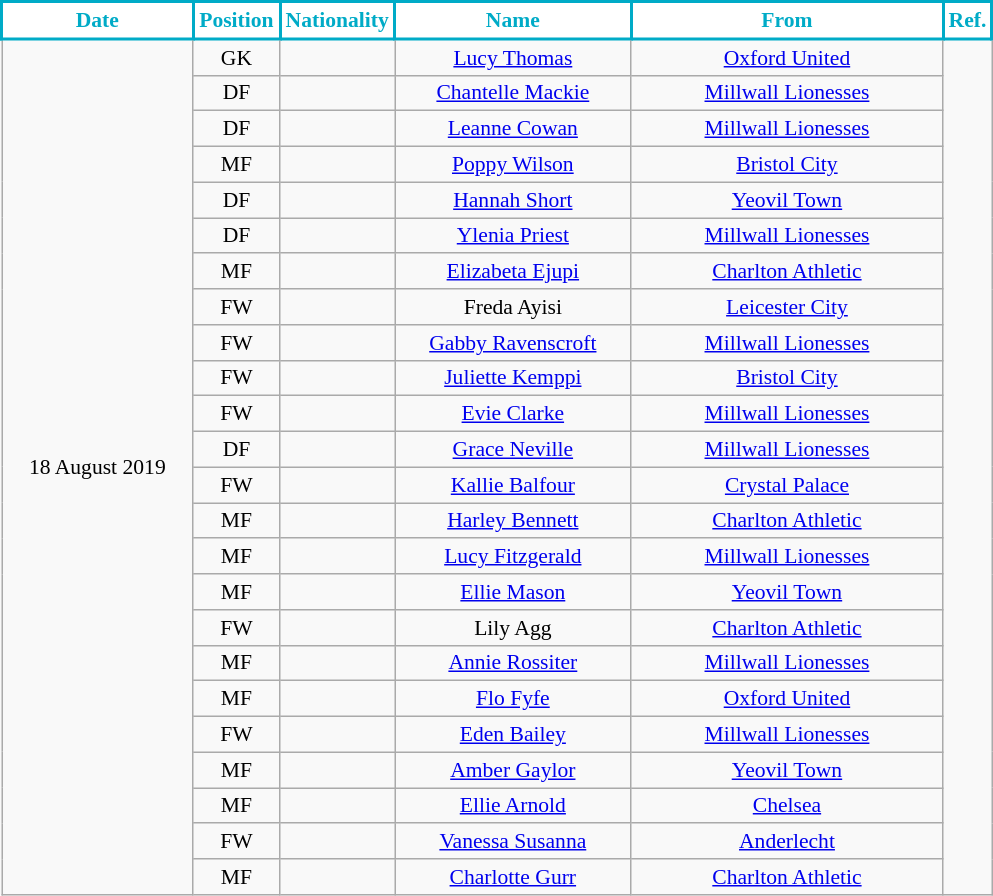<table class="wikitable" style="text-align:center; font-size:90%; ">
<tr>
<th style="background:#FFFFFF; color:#00abc7;border:2px solid #00abc7; width:120px;">Date</th>
<th style="background:#FFFFFF; color:#00abc7;border:2px solid #00abc7; width:50px;">Position</th>
<th style="background:#FFFFFF; color:#00abc7;border:2px solid #00abc7; width:50px;">Nationality</th>
<th style="background:#FFFFFF; color:#00abc7;border:2px solid #00abc7; width:150px;">Name</th>
<th style="background:#FFFFFF; color:#00abc7;border:2px solid #00abc7; width:200px;">From</th>
<th style="background:#FFFFFF; color:#00abc7;border:2px solid #00abc7; width:25px;">Ref.</th>
</tr>
<tr>
<td rowspan="24">18 August 2019</td>
<td>GK</td>
<td></td>
<td><a href='#'>Lucy Thomas</a></td>
<td> <a href='#'>Oxford United</a></td>
<td rowspan="24"></td>
</tr>
<tr>
<td>DF</td>
<td></td>
<td><a href='#'>Chantelle Mackie</a></td>
<td> <a href='#'>Millwall Lionesses</a></td>
</tr>
<tr>
<td>DF</td>
<td></td>
<td><a href='#'>Leanne Cowan</a></td>
<td> <a href='#'>Millwall Lionesses</a></td>
</tr>
<tr>
<td>MF</td>
<td></td>
<td><a href='#'>Poppy Wilson</a></td>
<td> <a href='#'>Bristol City</a></td>
</tr>
<tr>
<td>DF</td>
<td></td>
<td><a href='#'>Hannah Short</a></td>
<td> <a href='#'>Yeovil Town</a></td>
</tr>
<tr>
<td>DF</td>
<td></td>
<td><a href='#'>Ylenia Priest</a></td>
<td> <a href='#'>Millwall Lionesses</a></td>
</tr>
<tr>
<td>MF</td>
<td></td>
<td><a href='#'>Elizabeta Ejupi</a></td>
<td> <a href='#'>Charlton Athletic</a></td>
</tr>
<tr>
<td>FW</td>
<td></td>
<td>Freda Ayisi</td>
<td> <a href='#'>Leicester City</a></td>
</tr>
<tr>
<td>FW</td>
<td></td>
<td><a href='#'>Gabby Ravenscroft</a></td>
<td> <a href='#'>Millwall Lionesses</a></td>
</tr>
<tr>
<td>FW</td>
<td></td>
<td><a href='#'>Juliette Kemppi</a></td>
<td> <a href='#'>Bristol City</a></td>
</tr>
<tr>
<td>FW</td>
<td></td>
<td><a href='#'>Evie Clarke</a></td>
<td> <a href='#'>Millwall Lionesses</a></td>
</tr>
<tr>
<td>DF</td>
<td></td>
<td><a href='#'>Grace Neville</a></td>
<td> <a href='#'>Millwall Lionesses</a></td>
</tr>
<tr>
<td>FW</td>
<td></td>
<td><a href='#'>Kallie Balfour</a></td>
<td> <a href='#'>Crystal Palace</a></td>
</tr>
<tr>
<td>MF</td>
<td></td>
<td><a href='#'>Harley Bennett</a></td>
<td> <a href='#'>Charlton Athletic</a></td>
</tr>
<tr>
<td>MF</td>
<td></td>
<td><a href='#'>Lucy Fitzgerald</a></td>
<td> <a href='#'>Millwall Lionesses</a></td>
</tr>
<tr>
<td>MF</td>
<td></td>
<td><a href='#'>Ellie Mason</a></td>
<td> <a href='#'>Yeovil Town</a></td>
</tr>
<tr>
<td>FW</td>
<td></td>
<td>Lily Agg</td>
<td> <a href='#'>Charlton Athletic</a></td>
</tr>
<tr>
<td>MF</td>
<td></td>
<td><a href='#'>Annie Rossiter</a></td>
<td> <a href='#'>Millwall Lionesses</a></td>
</tr>
<tr>
<td>MF</td>
<td></td>
<td><a href='#'>Flo Fyfe</a></td>
<td> <a href='#'>Oxford United</a></td>
</tr>
<tr>
<td>FW</td>
<td></td>
<td><a href='#'>Eden Bailey</a></td>
<td> <a href='#'>Millwall Lionesses</a></td>
</tr>
<tr>
<td>MF</td>
<td></td>
<td><a href='#'>Amber Gaylor</a></td>
<td> <a href='#'>Yeovil Town</a></td>
</tr>
<tr>
<td>MF</td>
<td></td>
<td><a href='#'>Ellie Arnold</a></td>
<td> <a href='#'>Chelsea</a></td>
</tr>
<tr>
<td>FW</td>
<td></td>
<td><a href='#'>Vanessa Susanna</a></td>
<td> <a href='#'>Anderlecht</a></td>
</tr>
<tr>
<td>MF</td>
<td></td>
<td><a href='#'>Charlotte Gurr</a></td>
<td> <a href='#'>Charlton Athletic</a></td>
</tr>
</table>
